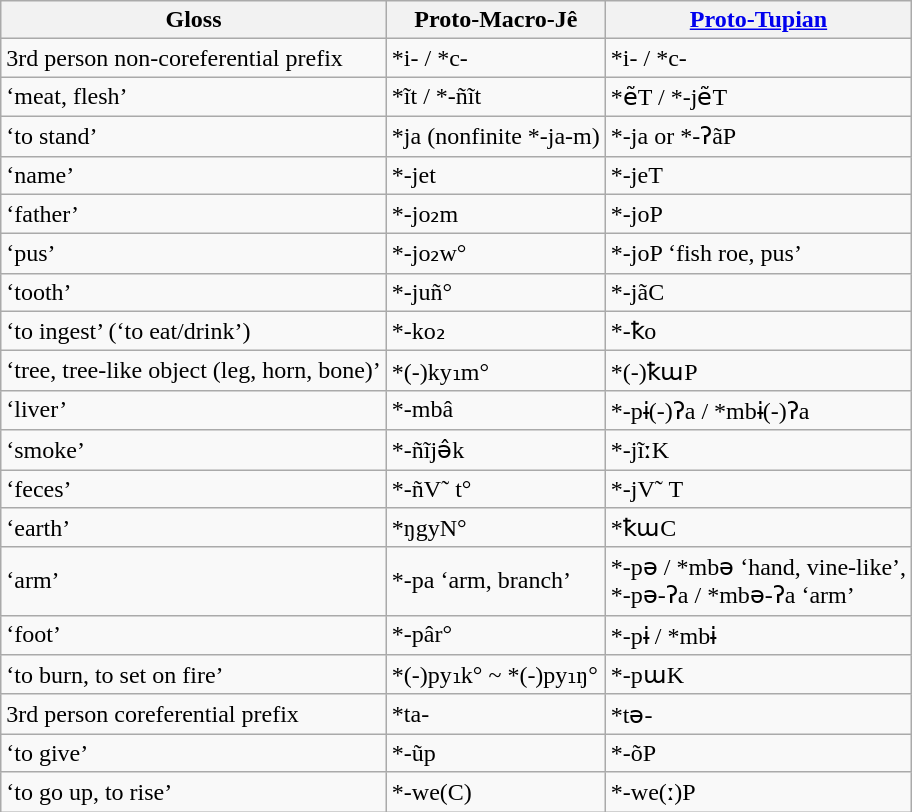<table class="wikitable sortable">
<tr>
<th>Gloss</th>
<th>Proto-Macro-Jê</th>
<th><a href='#'>Proto-Tupian</a></th>
</tr>
<tr>
<td>3rd person non-coreferential prefix</td>
<td>*i- / *c-</td>
<td>*i- / *c-</td>
</tr>
<tr>
<td>‘meat, flesh’</td>
<td>*ĩt / *-ñĩt</td>
<td>*ẽT / *-jẽT</td>
</tr>
<tr>
<td>‘to stand’</td>
<td>*ja (nonfinite *-ja-m)</td>
<td>*-ja or *-ʔãP</td>
</tr>
<tr>
<td>‘name’</td>
<td>*-jet</td>
<td>*-jeT</td>
</tr>
<tr>
<td>‘father’</td>
<td>*-jo₂m</td>
<td>*-joP</td>
</tr>
<tr>
<td>‘pus’</td>
<td>*-jo₂w°</td>
<td>*-joP ‘fish roe, pus’</td>
</tr>
<tr>
<td>‘tooth’</td>
<td>*-juñ°</td>
<td>*-jãC</td>
</tr>
<tr>
<td>‘to ingest’ (‘to eat/drink’)</td>
<td>*-ko₂</td>
<td>*-ꝁo</td>
</tr>
<tr>
<td>‘tree, tree-like object (leg, horn, bone)’</td>
<td>*(-)ky₁m°</td>
<td>*(-)ꝁɯP</td>
</tr>
<tr>
<td>‘liver’</td>
<td>*-mbâ</td>
<td>*-pɨ(-)ʔa / *mbɨ(-)ʔa</td>
</tr>
<tr>
<td>‘smoke’</td>
<td>*-ñĩjə̂k</td>
<td>*-jĩːK</td>
</tr>
<tr>
<td>‘feces’</td>
<td>*-ñV˜ t°</td>
<td>*-jV˜ T</td>
</tr>
<tr>
<td>‘earth’</td>
<td>*ŋgyN°</td>
<td>*ꝁɯC</td>
</tr>
<tr>
<td>‘arm’</td>
<td>*-pa ‘arm, branch’</td>
<td>*-pə / *mbə ‘hand, vine-like’,<br>*-pə-ʔa / *mbə-ʔa ‘arm’</td>
</tr>
<tr>
<td>‘foot’</td>
<td>*-pâr°</td>
<td>*-pɨ / *mbɨ</td>
</tr>
<tr>
<td>‘to burn, to set on fire’</td>
<td>*(-)py₁k° ~ *(-)py₁ŋ°</td>
<td>*-pɯK</td>
</tr>
<tr>
<td>3rd person coreferential prefix</td>
<td>*ta-</td>
<td>*tə-</td>
</tr>
<tr>
<td>‘to give’</td>
<td>*-ũp</td>
<td>*-õP</td>
</tr>
<tr>
<td>‘to go up, to rise’</td>
<td>*-we(C)</td>
<td>*-we(ː)P</td>
</tr>
</table>
